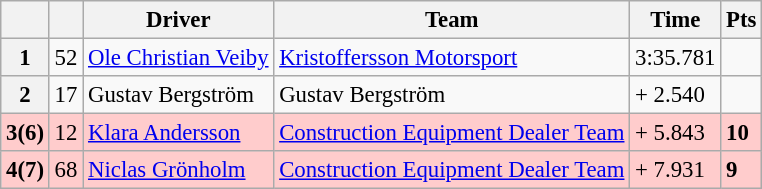<table class="wikitable" style="font-size:95%">
<tr>
<th></th>
<th></th>
<th>Driver</th>
<th>Team</th>
<th>Time</th>
<th>Pts</th>
</tr>
<tr>
<th>1</th>
<td>52</td>
<td> <a href='#'>Ole Christian Veiby</a></td>
<td><a href='#'>Kristoffersson Motorsport</a></td>
<td>3:35.781</td>
<td></td>
</tr>
<tr>
<th>2</th>
<td>17</td>
<td> Gustav Bergström</td>
<td>Gustav Bergström</td>
<td>+ 2.540</td>
<td></td>
</tr>
<tr>
<th style="background:#ffcccc;">3(6)</th>
<td style="background:#ffcccc;">12</td>
<td style="background:#ffcccc;"> <a href='#'>Klara Andersson</a></td>
<td style="background:#ffcccc;"><a href='#'>Construction Equipment Dealer Team</a></td>
<td style="background:#ffcccc;">+ 5.843</td>
<td style="background:#ffcccc;"><strong>10</strong></td>
</tr>
<tr>
<th style="background:#ffcccc;">4(7)</th>
<td style="background:#ffcccc;">68</td>
<td style="background:#ffcccc;"> <a href='#'>Niclas Grönholm</a></td>
<td style="background:#ffcccc;"><a href='#'>Construction Equipment Dealer Team</a></td>
<td style="background:#ffcccc;">+ 7.931</td>
<td style="background:#ffcccc;"><strong>9</strong></td>
</tr>
</table>
